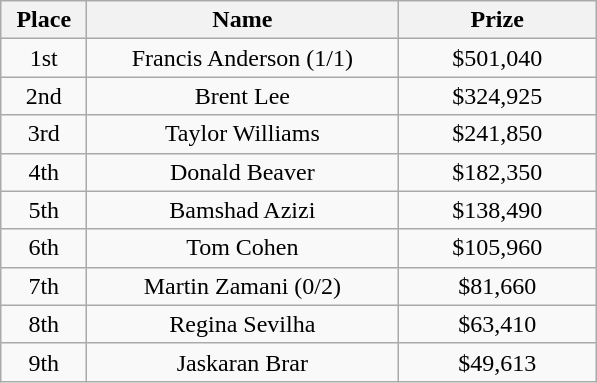<table class="wikitable">
<tr>
<th width="50">Place</th>
<th width="200">Name</th>
<th width="125">Prize</th>
</tr>
<tr>
<td align=center>1st</td>
<td align=center> Francis Anderson (1/1)</td>
<td align=center>$501,040</td>
</tr>
<tr>
<td align=center>2nd</td>
<td align=center> Brent Lee</td>
<td align=center>$324,925</td>
</tr>
<tr>
<td align=center>3rd</td>
<td align=center> Taylor Williams</td>
<td align=center>$241,850</td>
</tr>
<tr>
<td align=center>4th</td>
<td align=center> Donald Beaver</td>
<td align=center>$182,350</td>
</tr>
<tr>
<td align=center>5th</td>
<td align=center> Bamshad Azizi</td>
<td align=center>$138,490</td>
</tr>
<tr>
<td align=center>6th</td>
<td align=center> Tom Cohen</td>
<td align=center>$105,960</td>
</tr>
<tr>
<td align=center>7th</td>
<td align=center> Martin Zamani (0/2)</td>
<td align=center>$81,660</td>
</tr>
<tr>
<td align=center>8th</td>
<td align=center> Regina Sevilha</td>
<td align=center>$63,410</td>
</tr>
<tr>
<td align=center>9th</td>
<td align=center> Jaskaran Brar</td>
<td align=center>$49,613</td>
</tr>
</table>
